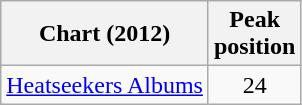<table class="wikitable">
<tr>
<th>Chart (2012)</th>
<th>Peak<br>position</th>
</tr>
<tr>
<td><a href='#'>Heatseekers Albums</a></td>
<td align="center">24</td>
</tr>
</table>
